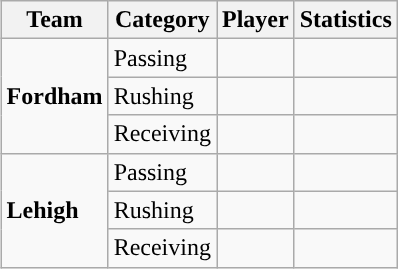<table class="wikitable" style="float: right;">
<tr>
<th>Team</th>
<th>Category</th>
<th>Player</th>
<th>Statistics</th>
</tr>
<tr>
<td rowspan=3><strong>Fordham</strong></td>
<td>Passing</td>
<td></td>
<td></td>
</tr>
<tr>
<td>Rushing</td>
<td></td>
<td></td>
</tr>
<tr>
<td>Receiving</td>
<td></td>
<td></td>
</tr>
<tr>
<td rowspan=3><strong>Lehigh</strong></td>
<td>Passing</td>
<td></td>
<td></td>
</tr>
<tr>
<td>Rushing</td>
<td></td>
<td></td>
</tr>
<tr>
<td>Receiving</td>
<td></td>
<td></td>
</tr>
</table>
